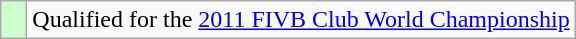<table class="wikitable" style="text-align: left">
<tr>
<td width=10px bgcolor=#CCFFCC></td>
<td>Qualified for the <a href='#'>2011 FIVB Club World Championship</a></td>
</tr>
</table>
